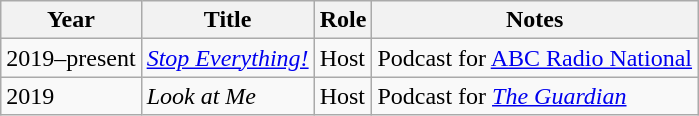<table class="wikitable">
<tr>
<th>Year</th>
<th>Title</th>
<th>Role</th>
<th>Notes</th>
</tr>
<tr>
<td>2019–present</td>
<td><em><a href='#'>Stop Everything!</a></em></td>
<td>Host</td>
<td>Podcast for <a href='#'>ABC Radio National</a></td>
</tr>
<tr>
<td>2019</td>
<td><em>Look at Me</em></td>
<td>Host</td>
<td>Podcast for <em><a href='#'>The Guardian</a></em></td>
</tr>
</table>
